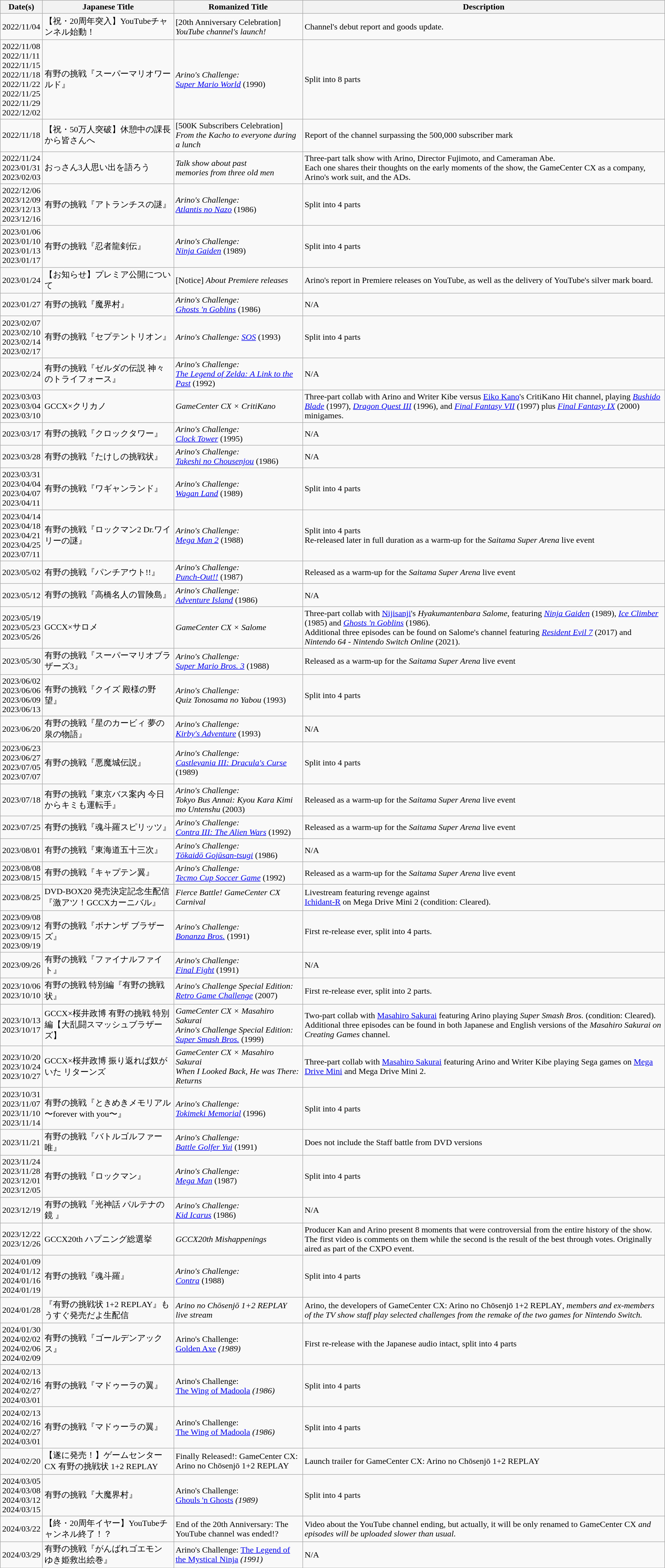<table class="wikitable" style="width:100%;">
<tr>
<th>Date(s)</th>
<th>Japanese Title</th>
<th>Romanized Title</th>
<th>Description</th>
</tr>
<tr>
<td>2022/11/04</td>
<td>【祝・20周年突入】YouTubeチャンネル始動！</td>
<td>[20th Anniversary Celebration]<br><em>YouTube channel's launch!</em></td>
<td>Channel's debut report and goods update.</td>
</tr>
<tr>
<td>2022/11/08<br>2022/11/11<br>2022/11/15<br>2022/11/18<br>2022/11/22<br>2022/11/25<br>2022/11/29<br>2022/12/02<br></td>
<td>有野の挑戦『スーパーマリオワールド』</td>
<td><em>Arino's Challenge:<br><a href='#'>Super Mario World</a></em> (1990)</td>
<td>Split into 8 parts</td>
</tr>
<tr>
<td>2022/11/18</td>
<td>【祝・50万人突破】休憩中の課長から皆さんへ</td>
<td>[500K Subscribers Celebration]<br><em>From the Kacho to everyone during a lunch</em></td>
<td>Report of the channel surpassing the 500,000 subscriber mark</td>
</tr>
<tr>
<td>2022/11/24<br>2023/01/31<br>2023/02/03</td>
<td>おっさん3人思い出を語ろう</td>
<td><em>Talk show about past<br>memories from three old men</em></td>
<td>Three-part talk show with Arino, Director Fujimoto, and Cameraman Abe.<br>Each one shares their thoughts on the early moments of the show, the GameCenter CX as a company, Arino's work suit, and the ADs.</td>
</tr>
<tr>
<td>2022/12/06<br>2023/12/09<br>2023/12/13<br>2023/12/16</td>
<td>有野の挑戦『アトランチスの謎』</td>
<td><em>Arino's Challenge:<br><a href='#'>Atlantis no Nazo</a></em> (1986)</td>
<td>Split into 4 parts</td>
</tr>
<tr>
<td>2023/01/06<br>2023/01/10<br>2023/01/13<br>2023/01/17</td>
<td>有野の挑戦『忍者龍剣伝』</td>
<td><em>Arino's Challenge:<br><a href='#'>Ninja Gaiden</a></em> (1989)</td>
<td>Split into 4 parts</td>
</tr>
<tr>
<td>2023/01/24</td>
<td>【お知らせ】プレミア公開について</td>
<td>[Notice] <em>About Premiere releases</em></td>
<td>Arino's report in Premiere releases on YouTube, as well as the delivery of YouTube's silver mark board.</td>
</tr>
<tr>
<td>2023/01/27</td>
<td>有野の挑戦『魔界村』</td>
<td><em>Arino's Challenge:<br><a href='#'>Ghosts 'n Goblins</a></em> (1986)</td>
<td>N/A</td>
</tr>
<tr>
<td>2023/02/07<br>2023/02/10<br>2023/02/14<br>2023/02/17<br></td>
<td>有野の挑戦『セプテントリオン』</td>
<td><em>Arino's Challenge: <a href='#'>SOS</a></em> (1993)</td>
<td>Split into 4 parts</td>
</tr>
<tr>
<td>2023/02/24</td>
<td>有野の挑戦『ゼルダの伝説 神々のトライフォース』</td>
<td><em>Arino's Challenge:<br><a href='#'>The Legend of Zelda: A Link to the Past</a></em> (1992)</td>
<td>N/A</td>
</tr>
<tr>
<td>2023/03/03<br>2023/03/04<br>2023/03/10</td>
<td>GCCX×クリカノ</td>
<td><em>GameCenter CX × CritiKano</em></td>
<td>Three-part collab with Arino and Writer Kibe versus <a href='#'>Eiko Kano</a>'s CritiKano Hit channel, playing <em><a href='#'>Bushido Blade</a></em> (1997), <em><a href='#'>Dragon Quest III</a></em> (1996), and <em><a href='#'>Final Fantasy VII</a></em> (1997) plus <em><a href='#'>Final Fantasy IX</a></em> (2000) minigames.</td>
</tr>
<tr>
<td>2023/03/17</td>
<td>有野の挑戦『クロックタワー』</td>
<td><em>Arino's Challenge:<br><a href='#'>Clock Tower</a></em> (1995)</td>
<td>N/A</td>
</tr>
<tr>
<td>2023/03/28</td>
<td>有野の挑戦『たけしの挑戦状』</td>
<td><em>Arino's Challenge:<br><a href='#'>Takeshi no Chousenjou</a></em> (1986)</td>
<td>N/A</td>
</tr>
<tr>
<td>2023/03/31<br>2023/04/04<br>2023/04/07<br>2023/04/11</td>
<td>有野の挑戦『ワギャンランド』</td>
<td><em>Arino's Challenge:<br><a href='#'>Wagan Land</a></em> (1989)</td>
<td>Split into 4 parts</td>
</tr>
<tr>
<td>2023/04/14<br>2023/04/18<br>2023/04/21<br>2023/04/25<br>2023/07/11</td>
<td>有野の挑戦『ロックマン2 Dr.ワイリーの謎』</td>
<td><em>Arino's Challenge:<br><a href='#'>Mega Man 2</a></em> (1988)</td>
<td>Split into 4 parts<br>Re-released later in full duration as a warm-up for the <em>Saitama Super Arena</em> live event</td>
</tr>
<tr>
<td>2023/05/02</td>
<td>有野の挑戦『パンチアウト!!』</td>
<td><em>Arino's Challenge:<br><a href='#'>Punch-Out!!</a></em> (1987)</td>
<td>Released as a warm-up for the <em>Saitama Super Arena</em> live event</td>
</tr>
<tr>
<td>2023/05/12</td>
<td>有野の挑戦『高橋名人の冒険島』</td>
<td><em>Arino's Challenge:<br><a href='#'>Adventure Island</a></em> (1986)</td>
<td>N/A</td>
</tr>
<tr>
<td>2023/05/19<br>2023/05/23<br>2023/05/26<br></td>
<td>GCCX×サロメ</td>
<td><em>GameCenter CX × Salome</em></td>
<td>Three-part collab with <a href='#'>Nijisanji</a>'s <em>Hyakumantenbara Salome</em>, featuring <em><a href='#'>Ninja Gaiden</a></em> (1989), <em><a href='#'>Ice Climber</a></em> (1985) and <em><a href='#'>Ghosts 'n Goblins</a></em> (1986).<br>Additional three episodes can be found on Salome's channel featuring <em><a href='#'>Resident Evil 7</a></em> (2017) and <em>Nintendo 64 - Nintendo Switch Online</em> (2021).</td>
</tr>
<tr>
<td>2023/05/30</td>
<td>有野の挑戦『スーパーマリオブラザーズ3』</td>
<td><em>Arino's Challenge:<br><a href='#'>Super Mario Bros. 3</a></em> (1988)</td>
<td>Released as a warm-up for the <em>Saitama Super Arena</em> live event</td>
</tr>
<tr>
<td>2023/06/02<br>2023/06/06<br>2023/06/09<br>2023/06/13</td>
<td>有野の挑戦『クイズ 殿様の野望』</td>
<td><em>Arino's Challenge:<br>Quiz Tonosama no Yabou</em> (1993)</td>
<td>Split into 4 parts</td>
</tr>
<tr>
<td>2023/06/20</td>
<td>有野の挑戦『星のカービィ 夢の泉の物語』</td>
<td><em>Arino's Challenge:<br><a href='#'>Kirby's Adventure</a></em> (1993)</td>
<td>N/A</td>
</tr>
<tr>
<td>2023/06/23<br>2023/06/27<br>2023/07/05<br>2023/07/07</td>
<td>有野の挑戦『悪魔城伝説』</td>
<td><em>Arino's Challenge:<br><a href='#'>Castlevania III: Dracula's Curse</a></em> (1989)</td>
<td>Split into 4 parts</td>
</tr>
<tr>
<td>2023/07/18</td>
<td>有野の挑戦『東京バス案内 今日からキミも運転手』</td>
<td><em>Arino's Challenge:<br>Tokyo Bus Annai: Kyou Kara Kimi mo Untenshu</em> (2003)</td>
<td>Released as a warm-up for the <em>Saitama Super Arena</em> live event</td>
</tr>
<tr>
<td>2023/07/25</td>
<td>有野の挑戦『魂斗羅スピリッツ』</td>
<td><em>Arino's Challenge:<br><a href='#'>Contra III: The Alien Wars</a></em> (1992)</td>
<td>Released as a warm-up for the <em>Saitama Super Arena</em> live event</td>
</tr>
<tr>
<td>2023/08/01</td>
<td>有野の挑戦『東海道五十三次』</td>
<td><em>Arino's Challenge:<br><a href='#'>Tōkaidō Gojūsan-tsugi</a></em> (1986)</td>
<td>N/A</td>
</tr>
<tr>
<td>2023/08/08<br>2023/08/15</td>
<td>有野の挑戦『キャプテン翼』</td>
<td><em>Arino's Challenge:<br><a href='#'>Tecmo Cup Soccer Game</a></em> (1992)</td>
<td>Released as a warm-up for the <em>Saitama Super Arena</em> live event</td>
</tr>
<tr>
<td>2023/08/25</td>
<td>DVD-BOX20 発売決定記念生配信『激アツ！GCCXカーニバル』</td>
<td><em>Fierce Battle! GameCenter CX Carnival</em></td>
<td>Livestream featuring revenge against<br><a href='#'>Ichidant-R</a> on Mega Drive Mini 2 (condition: Cleared).</td>
</tr>
<tr>
<td>2023/09/08<br>2023/09/12<br>2023/09/15<br>2023/09/19</td>
<td>有野の挑戦『ボナンザ ブラザーズ』</td>
<td><em>Arino's Challenge:<br><a href='#'>Bonanza Bros.</a></em>  (1991)</td>
<td>First re-release ever, split into 4 parts.</td>
</tr>
<tr>
<td>2023/09/26</td>
<td>有野の挑戦『ファイナルファイト』</td>
<td><em>Arino's Challenge:<br><a href='#'>Final Fight</a></em> (1991)</td>
<td>N/A</td>
</tr>
<tr>
<td>2023/10/06<br>2023/10/10</td>
<td>有野の挑戦 特別編『有野の挑戦状』</td>
<td><em>Arino's Challenge Special Edition: <a href='#'>Retro Game Challenge</a></em> (2007)</td>
<td>First re-release ever, split into 2 parts.</td>
</tr>
<tr>
<td>2023/10/13<br>2023/10/17</td>
<td>GCCX×桜井政博 有野の挑戦 特別編【大乱闘スマッシュブラザーズ】</td>
<td><em>GameCenter CX × Masahiro Sakurai<br>Arino's Challenge Special Edition: <a href='#'>Super Smash Bros.</a></em> (1999)</td>
<td>Two-part collab with <a href='#'>Masahiro Sakurai</a> featuring Arino playing <em>Super Smash Bros.</em> (condition: Cleared).<br>Additional three episodes can be found in both Japanese and English versions of the <em>Masahiro Sakurai on Creating Games</em> channel.</td>
</tr>
<tr>
<td>2023/10/20<br>2023/10/24<br>2023/10/27</td>
<td>GCCX×桜井政博 振り返れば奴がいた リターンズ</td>
<td><em>GameCenter CX × Masahiro Sakurai<br>When I Looked Back, He was There: Returns</em></td>
<td>Three-part collab with <a href='#'>Masahiro Sakurai</a> featuring Arino and Writer Kibe playing Sega games on <a href='#'>Mega Drive Mini</a> and Mega Drive Mini 2.</td>
</tr>
<tr>
<td>2023/10/31<br>2023/11/07<br>2023/11/10<br>2023/11/14</td>
<td>有野の挑戦『ときめきメモリアル 〜forever with you〜』</td>
<td><em>Arino's Challenge:<br><a href='#'>Tokimeki Memorial</a></em> (1996)</td>
<td>Split into 4 parts</td>
</tr>
<tr>
<td>2023/11/21</td>
<td>有野の挑戦『バトルゴルファー唯』</td>
<td><em>Arino's Challenge:<br><a href='#'>Battle Golfer Yui</a></em> (1991)</td>
<td>Does not include the Staff battle from DVD versions</td>
</tr>
<tr>
<td>2023/11/24<br>2023/11/28<br>2023/12/01<br>2023/12/05</td>
<td>有野の挑戦『ロックマン』</td>
<td><em>Arino's Challenge:<br><a href='#'>Mega Man</a></em> (1987)</td>
<td>Split into 4 parts</td>
</tr>
<tr>
<td>2023/12/19</td>
<td>有野の挑戦『光神話 パルテナの鏡 』</td>
<td><em>Arino's Challenge:<br><a href='#'>Kid Icarus</a></em> (1986)</td>
<td>N/A</td>
</tr>
<tr>
<td>2023/12/22<br>2023/12/26</td>
<td>GCCX20th ハプニング総選挙</td>
<td><em>GCCX20th Mishappenings</em></td>
<td>Producer Kan and Arino present 8 moments that were controversial from the entire history of the show. The first video is comments on them while the second is the result of the best through votes. Originally aired as part of the CXPO event.</td>
</tr>
<tr>
<td>2024/01/09<br>2024/01/12<br>2024/01/16<br>2024/01/19</td>
<td>有野の挑戦『魂斗羅』</td>
<td><em>Arino's Challenge:<br><a href='#'>Contra</a></em> (1988)</td>
<td>Split into 4 parts</td>
</tr>
<tr>
<td>2024/01/28</td>
<td>『有野の挑戦状 1+2 REPLAY』もうすぐ発売だよ生配信</td>
<td><em>Arino no Chōsenjō 1+2 REPLAY live stream</td>
<td>Arino, the developers of </em>GameCenter CX: Arino no Chōsenjō 1+2 REPLAY<em>, members and ex-members of the TV show staff play selected challenges from the remake of the two games for Nintendo Switch.</td>
</tr>
<tr>
<td>2024/01/30<br>2024/02/02<br>2024/02/06<br>2024/02/09</td>
<td>有野の挑戦『ゴールデンアックス』</td>
<td></em>Arino's Challenge:<br><a href='#'>Golden Axe</a><em> (1989)</td>
<td>First re-release with the Japanese audio intact, split into 4 parts</td>
</tr>
<tr>
<td>2024/02/13<br>2024/02/16<br>2024/02/27<br>2024/03/01</td>
<td>有野の挑戦『マドゥーラの翼』</td>
<td></em>Arino's Challenge:<br><a href='#'>The Wing of Madoola</a><em> (1986)</td>
<td>Split into 4 parts</td>
</tr>
<tr>
<td>2024/02/13<br>2024/02/16<br>2024/02/27<br>2024/03/01</td>
<td>有野の挑戦『マドゥーラの翼』</td>
<td></em>Arino's Challenge:<br><a href='#'>The Wing of Madoola</a><em> (1986)</td>
<td>Split into 4 parts</td>
</tr>
<tr>
<td>2024/02/20</td>
<td>【遂に発売！】ゲームセンターCX 有野の挑戦状 1+2 REPLAY</td>
<td></em>Finally Released!: GameCenter CX: Arino no Chōsenjō 1+2 REPLAY<em></td>
<td>Launch trailer for </em>GameCenter CX: Arino no Chōsenjō 1+2 REPLAY<em></td>
</tr>
<tr>
<td>2024/03/05<br>2024/03/08<br>2024/03/12<br>2024/03/15</td>
<td>有野の挑戦『大魔界村』</td>
<td></em>Arino's Challenge:<br><a href='#'>Ghouls 'n Ghosts</a><em> (1989)</td>
<td>Split into 4 parts</td>
</tr>
<tr>
<td>2024/03/22</td>
<td>【終・20周年イヤー】YouTubeチャンネル終了！？</td>
<td></em>End of the 20th Anniversary: The YouTube channel was ended!?<em></td>
<td>Video about the YouTube channel ending, but actually, it will be only renamed to </em>GameCenter CX<em> and episodes will be uploaded slower than usual.</td>
</tr>
<tr>
<td>2024/03/29</td>
<td>有野の挑戦『がんばれゴエモン ゆき姫救出絵巻』</td>
<td></em>Arino's Challenge: <a href='#'>The Legend of the Mystical Ninja</a><em> (1991)</td>
<td>N/A</td>
</tr>
<tr>
</tr>
</table>
